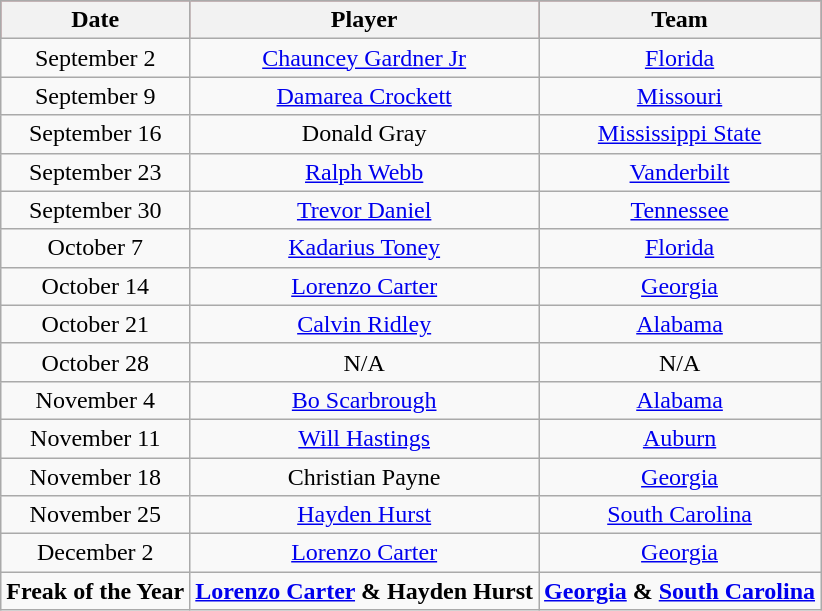<table class="wikitable" style="text-align:center">
<tr style="background:#A32638;"|>
<th>Date</th>
<th>Player</th>
<th>Team</th>
</tr>
<tr>
<td>September 2</td>
<td><a href='#'>Chauncey Gardner Jr</a></td>
<td><a href='#'>Florida</a></td>
</tr>
<tr>
<td>September 9</td>
<td><a href='#'>Damarea Crockett</a></td>
<td><a href='#'>Missouri</a></td>
</tr>
<tr>
<td>September 16</td>
<td>Donald Gray</td>
<td><a href='#'>Mississippi State</a></td>
</tr>
<tr>
<td>September 23</td>
<td><a href='#'>Ralph Webb</a></td>
<td><a href='#'>Vanderbilt</a></td>
</tr>
<tr>
<td>September 30</td>
<td><a href='#'>Trevor Daniel</a></td>
<td><a href='#'>Tennessee</a></td>
</tr>
<tr>
<td>October 7</td>
<td><a href='#'>Kadarius Toney</a></td>
<td><a href='#'>Florida</a></td>
</tr>
<tr>
<td>October 14</td>
<td><a href='#'>Lorenzo Carter</a></td>
<td><a href='#'>Georgia</a></td>
</tr>
<tr>
<td>October 21</td>
<td><a href='#'>Calvin Ridley</a></td>
<td><a href='#'>Alabama</a></td>
</tr>
<tr>
<td>October 28</td>
<td>N/A</td>
<td>N/A</td>
</tr>
<tr>
<td>November 4</td>
<td><a href='#'>Bo Scarbrough</a></td>
<td><a href='#'>Alabama</a></td>
</tr>
<tr>
<td>November 11</td>
<td><a href='#'>Will Hastings</a></td>
<td><a href='#'>Auburn</a></td>
</tr>
<tr>
<td>November 18</td>
<td>Christian Payne</td>
<td><a href='#'>Georgia</a></td>
</tr>
<tr>
<td>November 25</td>
<td><a href='#'>Hayden Hurst</a></td>
<td><a href='#'>South Carolina</a></td>
</tr>
<tr>
<td>December 2</td>
<td><a href='#'>Lorenzo Carter</a></td>
<td><a href='#'>Georgia</a></td>
</tr>
<tr>
<td><strong>Freak of the Year</strong></td>
<td><strong><a href='#'>Lorenzo Carter</a> & Hayden Hurst</strong></td>
<td><strong><a href='#'>Georgia</a>  & <a href='#'>South Carolina</a></strong></td>
</tr>
</table>
